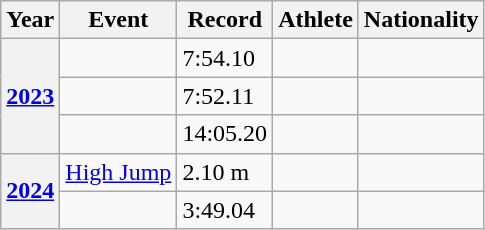<table class="wikitable sortable plainrowheaders">
<tr>
<th scope="col">Year</th>
<th scope="col">Event</th>
<th scope="col">Record</th>
<th scope="col">Athlete</th>
<th scope="col">Nationality</th>
</tr>
<tr>
<th scope="rowgroup" rowspan="3"><strong><a href='#'>2023</a></strong></th>
<td></td>
<td>7:54.10</td>
<td></td>
<td></td>
</tr>
<tr>
<td></td>
<td>7:52.11</td>
<td></td>
<td></td>
</tr>
<tr>
<td></td>
<td>14:05.20</td>
<td></td>
<td></td>
</tr>
<tr>
<th scope="rowgroup" rowspan="2"><strong><a href='#'>2024</a></strong></th>
<td><a href='#'>High Jump</a></td>
<td>2.10 m</td>
<td></td>
<td></td>
</tr>
<tr>
<td></td>
<td>3:49.04</td>
<td></td>
<td></td>
</tr>
</table>
